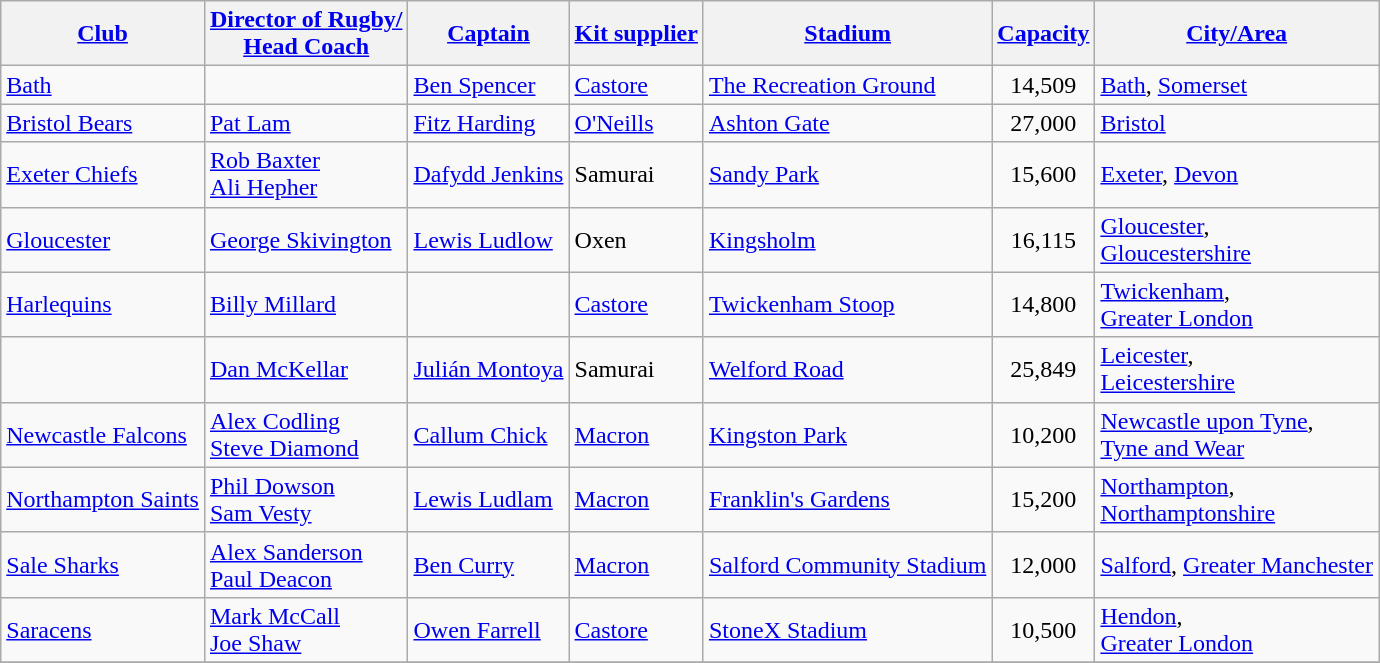<table class="wikitable sortable">
<tr>
<th><a href='#'>Club</a></th>
<th><a href='#'>Director of Rugby/<br>Head Coach</a></th>
<th><a href='#'>Captain</a></th>
<th><a href='#'>Kit supplier</a></th>
<th><a href='#'>Stadium</a></th>
<th><a href='#'>Capacity</a></th>
<th><a href='#'>City/Area</a></th>
</tr>
<tr>
<td><a href='#'>Bath</a></td>
<td></td>
<td> <a href='#'>Ben Spencer</a></td>
<td><a href='#'>Castore</a></td>
<td><a href='#'>The Recreation Ground</a></td>
<td align=center>14,509</td>
<td><a href='#'>Bath</a>, <a href='#'>Somerset</a></td>
</tr>
<tr>
<td><a href='#'>Bristol Bears</a></td>
<td> <a href='#'>Pat Lam</a></td>
<td> <a href='#'>Fitz Harding</a></td>
<td><a href='#'>O'Neills</a></td>
<td><a href='#'>Ashton Gate</a></td>
<td align=center>27,000</td>
<td><a href='#'>Bristol</a></td>
</tr>
<tr>
<td><a href='#'>Exeter Chiefs</a></td>
<td> <a href='#'>Rob Baxter</a><br> <a href='#'>Ali Hepher</a></td>
<td> <a href='#'>Dafydd Jenkins</a></td>
<td>Samurai</td>
<td><a href='#'>Sandy Park</a></td>
<td align=center>15,600</td>
<td><a href='#'>Exeter</a>, <a href='#'>Devon</a></td>
</tr>
<tr>
<td><a href='#'>Gloucester</a></td>
<td> <a href='#'>George Skivington</a></td>
<td> <a href='#'>Lewis Ludlow</a></td>
<td>Oxen</td>
<td><a href='#'>Kingsholm</a></td>
<td align=center>16,115</td>
<td><a href='#'>Gloucester</a>,<br><a href='#'>Gloucestershire</a></td>
</tr>
<tr>
<td><a href='#'>Harlequins</a></td>
<td> <a href='#'>Billy Millard</a></td>
<td></td>
<td><a href='#'>Castore</a></td>
<td><a href='#'>Twickenham Stoop</a></td>
<td align=center>14,800</td>
<td><a href='#'>Twickenham</a>,<br><a href='#'>Greater London</a></td>
</tr>
<tr>
<td></td>
<td> <a href='#'>Dan McKellar</a></td>
<td> <a href='#'>Julián Montoya</a></td>
<td>Samurai</td>
<td><a href='#'>Welford Road</a></td>
<td align=center>25,849</td>
<td><a href='#'>Leicester</a>,<br><a href='#'>Leicestershire</a></td>
</tr>
<tr>
<td><a href='#'>Newcastle Falcons</a></td>
<td> <a href='#'>Alex Codling</a><br> <a href='#'>Steve Diamond</a></td>
<td> <a href='#'>Callum Chick</a></td>
<td><a href='#'>Macron</a></td>
<td><a href='#'>Kingston Park</a></td>
<td align=center>10,200</td>
<td><a href='#'>Newcastle upon Tyne</a>,<br><a href='#'>Tyne and Wear</a></td>
</tr>
<tr>
<td><a href='#'>Northampton Saints</a></td>
<td> <a href='#'>Phil Dowson</a><br> <a href='#'>Sam Vesty</a></td>
<td> <a href='#'>Lewis Ludlam</a></td>
<td><a href='#'>Macron</a></td>
<td><a href='#'>Franklin's Gardens</a></td>
<td align=center>15,200</td>
<td><a href='#'>Northampton</a>,<br><a href='#'>Northamptonshire</a></td>
</tr>
<tr>
<td><a href='#'>Sale Sharks</a></td>
<td> <a href='#'>Alex Sanderson</a><br> <a href='#'>Paul Deacon</a></td>
<td> <a href='#'>Ben Curry</a></td>
<td><a href='#'>Macron</a></td>
<td><a href='#'>Salford Community Stadium</a></td>
<td align=center>12,000</td>
<td><a href='#'>Salford</a>, <a href='#'>Greater Manchester</a></td>
</tr>
<tr>
<td><a href='#'>Saracens</a></td>
<td> <a href='#'>Mark McCall</a><br> <a href='#'>Joe Shaw</a></td>
<td> <a href='#'>Owen Farrell</a></td>
<td><a href='#'>Castore</a></td>
<td><a href='#'>StoneX Stadium</a></td>
<td align=center>10,500</td>
<td><a href='#'>Hendon</a>,<br><a href='#'>Greater London</a></td>
</tr>
<tr>
</tr>
</table>
